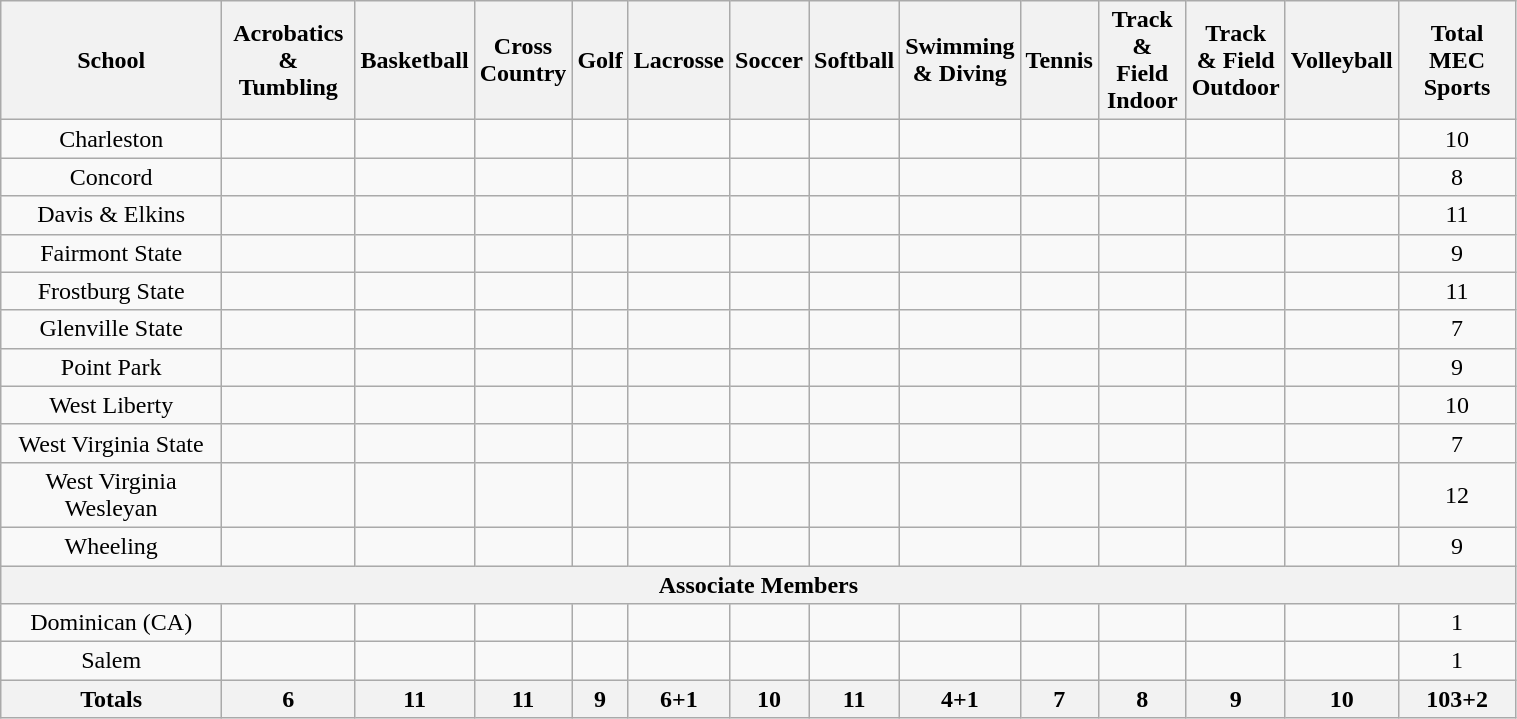<table class="wikitable" style="text-align:center; width:80%">
<tr>
<th>School</th>
<th>Acrobatics<br>& Tumbling</th>
<th>Basketball</th>
<th>Cross<br>Country</th>
<th>Golf</th>
<th>Lacrosse</th>
<th>Soccer</th>
<th>Softball</th>
<th>Swimming<br>& Diving</th>
<th>Tennis</th>
<th>Track<br>& Field<br>Indoor</th>
<th>Track<br>& Field<br>Outdoor</th>
<th>Volleyball</th>
<th>Total MEC<br>Sports</th>
</tr>
<tr>
<td>Charleston</td>
<td></td>
<td></td>
<td></td>
<td></td>
<td></td>
<td></td>
<td></td>
<td></td>
<td></td>
<td></td>
<td></td>
<td></td>
<td>10</td>
</tr>
<tr>
<td>Concord</td>
<td></td>
<td></td>
<td></td>
<td></td>
<td></td>
<td></td>
<td></td>
<td></td>
<td></td>
<td></td>
<td></td>
<td></td>
<td>8</td>
</tr>
<tr>
<td>Davis & Elkins</td>
<td></td>
<td></td>
<td></td>
<td></td>
<td></td>
<td></td>
<td></td>
<td></td>
<td></td>
<td></td>
<td></td>
<td></td>
<td>11</td>
</tr>
<tr>
<td>Fairmont State</td>
<td></td>
<td></td>
<td></td>
<td></td>
<td></td>
<td></td>
<td></td>
<td></td>
<td></td>
<td></td>
<td></td>
<td></td>
<td>9</td>
</tr>
<tr>
<td>Frostburg State</td>
<td></td>
<td></td>
<td></td>
<td></td>
<td></td>
<td></td>
<td></td>
<td></td>
<td></td>
<td></td>
<td></td>
<td></td>
<td>11</td>
</tr>
<tr>
<td>Glenville State</td>
<td></td>
<td></td>
<td></td>
<td></td>
<td></td>
<td></td>
<td></td>
<td></td>
<td></td>
<td></td>
<td></td>
<td></td>
<td>7</td>
</tr>
<tr>
<td>Point Park</td>
<td></td>
<td></td>
<td></td>
<td></td>
<td></td>
<td></td>
<td></td>
<td></td>
<td></td>
<td></td>
<td></td>
<td></td>
<td>9</td>
</tr>
<tr>
<td>West Liberty</td>
<td></td>
<td></td>
<td></td>
<td></td>
<td></td>
<td></td>
<td></td>
<td></td>
<td></td>
<td></td>
<td></td>
<td></td>
<td>10</td>
</tr>
<tr>
<td>West Virginia State</td>
<td></td>
<td></td>
<td></td>
<td></td>
<td></td>
<td></td>
<td></td>
<td></td>
<td></td>
<td></td>
<td></td>
<td></td>
<td>7</td>
</tr>
<tr>
<td>West Virginia Wesleyan</td>
<td></td>
<td></td>
<td></td>
<td></td>
<td></td>
<td></td>
<td></td>
<td></td>
<td></td>
<td></td>
<td></td>
<td></td>
<td>12</td>
</tr>
<tr>
<td>Wheeling</td>
<td></td>
<td></td>
<td></td>
<td></td>
<td></td>
<td></td>
<td></td>
<td></td>
<td></td>
<td></td>
<td></td>
<td></td>
<td>9</td>
</tr>
<tr>
<th colspan="14">Associate Members</th>
</tr>
<tr>
<td>Dominican (CA)</td>
<td></td>
<td></td>
<td></td>
<td></td>
<td></td>
<td></td>
<td></td>
<td></td>
<td></td>
<td></td>
<td></td>
<td></td>
<td>1</td>
</tr>
<tr>
<td>Salem</td>
<td></td>
<td></td>
<td></td>
<td></td>
<td></td>
<td></td>
<td></td>
<td></td>
<td></td>
<td></td>
<td></td>
<td></td>
<td>1</td>
</tr>
<tr>
<th><strong>Totals</strong></th>
<th>6</th>
<th>11</th>
<th>11</th>
<th>9</th>
<th>6+1</th>
<th>10</th>
<th>11</th>
<th>4+1</th>
<th>7</th>
<th>8</th>
<th>9</th>
<th>10</th>
<th>103+2</th>
</tr>
</table>
